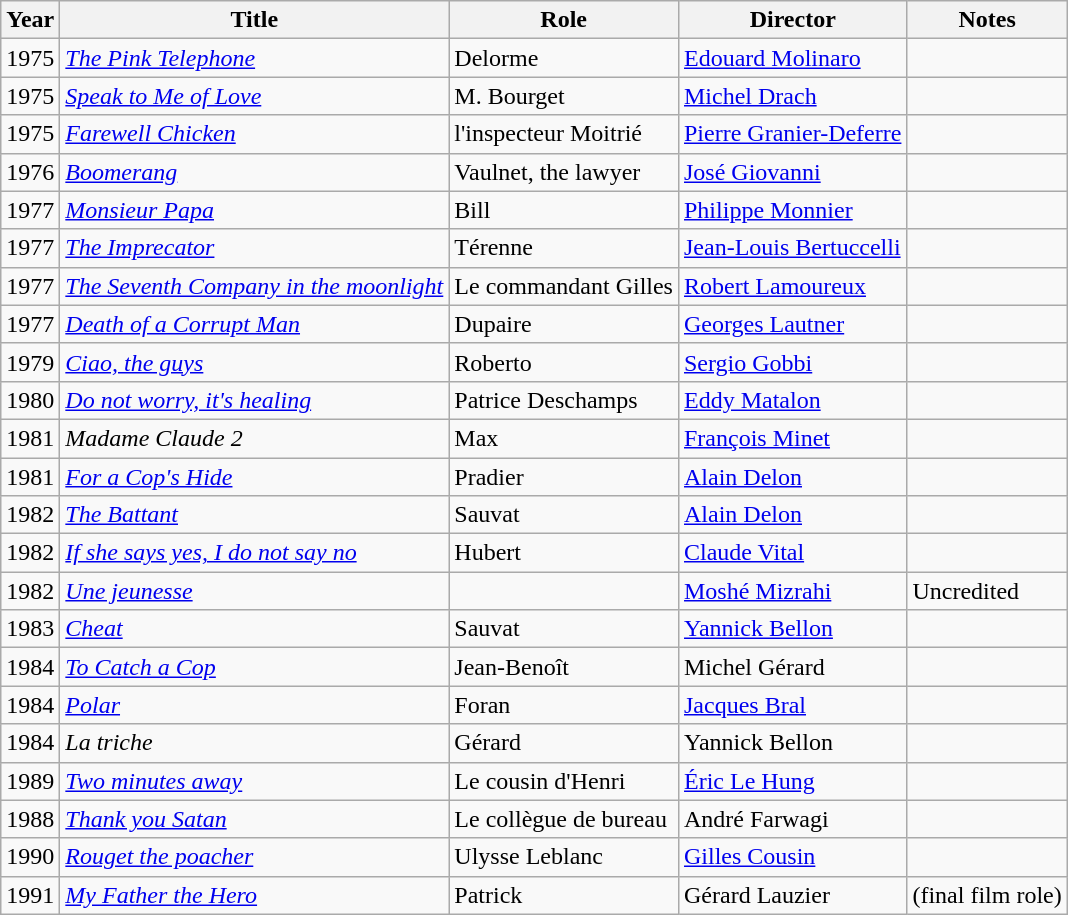<table class="wikitable sortable">
<tr>
<th>Year</th>
<th>Title</th>
<th>Role</th>
<th>Director</th>
<th>Notes</th>
</tr>
<tr>
<td>1975</td>
<td><em><a href='#'>The Pink Telephone</a></em></td>
<td>Delorme</td>
<td><a href='#'>Edouard Molinaro</a></td>
<td></td>
</tr>
<tr>
<td>1975</td>
<td><em><a href='#'>Speak to Me of Love</a></em></td>
<td>M. Bourget</td>
<td><a href='#'>Michel Drach</a></td>
<td></td>
</tr>
<tr>
<td>1975</td>
<td><em><a href='#'>Farewell Chicken</a></em></td>
<td>l'inspecteur Moitrié</td>
<td><a href='#'>Pierre Granier-Deferre</a></td>
<td></td>
</tr>
<tr>
<td>1976</td>
<td><em><a href='#'>Boomerang</a></em></td>
<td>Vaulnet, the lawyer</td>
<td><a href='#'>José Giovanni</a></td>
<td></td>
</tr>
<tr>
<td>1977</td>
<td><em><a href='#'>Monsieur Papa</a></em></td>
<td>Bill</td>
<td><a href='#'>Philippe Monnier</a></td>
<td></td>
</tr>
<tr>
<td>1977</td>
<td><em><a href='#'>The Imprecator</a></em></td>
<td>Térenne</td>
<td><a href='#'>Jean-Louis Bertuccelli</a></td>
<td></td>
</tr>
<tr>
<td>1977</td>
<td><em><a href='#'>The Seventh Company in the moonlight</a></em></td>
<td>Le commandant Gilles</td>
<td><a href='#'>Robert Lamoureux</a></td>
<td></td>
</tr>
<tr>
<td>1977</td>
<td><em><a href='#'>Death of a Corrupt Man</a></em></td>
<td>Dupaire</td>
<td><a href='#'>Georges Lautner</a></td>
<td></td>
</tr>
<tr>
<td>1979</td>
<td><em><a href='#'>Ciao, the guys</a></em></td>
<td>Roberto</td>
<td><a href='#'>Sergio Gobbi</a></td>
<td></td>
</tr>
<tr>
<td>1980</td>
<td><em><a href='#'>Do not worry, it's healing</a></em></td>
<td>Patrice Deschamps</td>
<td><a href='#'>Eddy Matalon</a></td>
<td></td>
</tr>
<tr>
<td>1981</td>
<td><em>Madame Claude 2</em></td>
<td>Max</td>
<td><a href='#'>François Minet</a></td>
<td></td>
</tr>
<tr>
<td>1981</td>
<td><em><a href='#'>For a Cop's Hide</a></em></td>
<td>Pradier</td>
<td><a href='#'>Alain Delon</a></td>
<td></td>
</tr>
<tr>
<td>1982</td>
<td><em><a href='#'>The Battant</a></em></td>
<td>Sauvat</td>
<td><a href='#'>Alain Delon</a></td>
<td></td>
</tr>
<tr>
<td>1982</td>
<td><em><a href='#'>If she says yes, I do not say no</a></em></td>
<td>Hubert</td>
<td><a href='#'>Claude Vital</a></td>
<td></td>
</tr>
<tr>
<td>1982</td>
<td><em><a href='#'>Une jeunesse</a></em></td>
<td></td>
<td><a href='#'>Moshé Mizrahi</a></td>
<td>Uncredited</td>
</tr>
<tr>
<td>1983</td>
<td><em><a href='#'>Cheat</a></em></td>
<td>Sauvat</td>
<td><a href='#'>Yannick Bellon</a></td>
<td></td>
</tr>
<tr>
<td>1984</td>
<td><em><a href='#'>To Catch a Cop</a></em></td>
<td>Jean-Benoît</td>
<td>Michel Gérard</td>
<td></td>
</tr>
<tr>
<td>1984</td>
<td><em><a href='#'>Polar</a></em></td>
<td>Foran</td>
<td><a href='#'>Jacques Bral</a></td>
<td></td>
</tr>
<tr>
<td>1984</td>
<td><em>La triche</em></td>
<td>Gérard</td>
<td>Yannick Bellon</td>
<td></td>
</tr>
<tr>
<td>1989</td>
<td><em><a href='#'>Two minutes away</a></em></td>
<td>Le cousin d'Henri</td>
<td><a href='#'>Éric Le Hung</a></td>
<td></td>
</tr>
<tr>
<td>1988</td>
<td><em><a href='#'>Thank you Satan</a></em></td>
<td>Le collègue de bureau</td>
<td>André Farwagi</td>
<td></td>
</tr>
<tr>
<td>1990</td>
<td><em><a href='#'>Rouget the poacher</a></em></td>
<td>Ulysse Leblanc</td>
<td><a href='#'>Gilles Cousin</a></td>
<td></td>
</tr>
<tr>
<td>1991</td>
<td><em><a href='#'>My Father the Hero</a></em></td>
<td>Patrick</td>
<td>Gérard Lauzier</td>
<td>(final film role)</td>
</tr>
</table>
